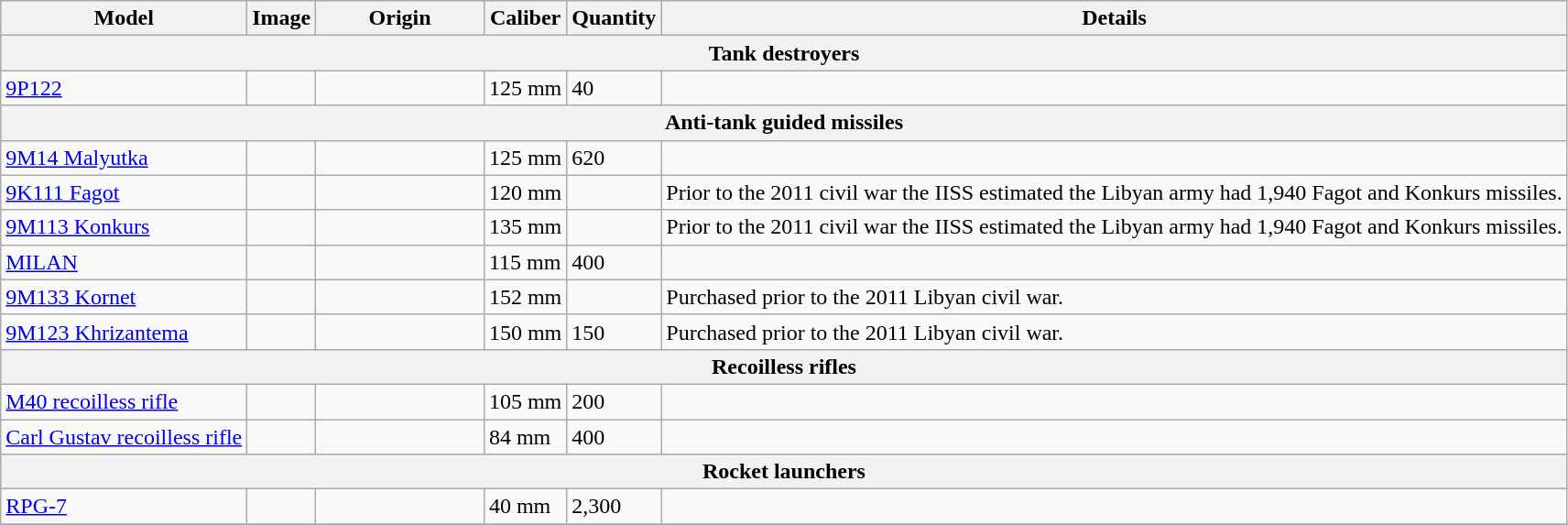<table class="wikitable sortable">
<tr>
<th>Model</th>
<th>Image</th>
<th style="width:115px;">Origin</th>
<th>Caliber</th>
<th>Quantity</th>
<th>Details</th>
</tr>
<tr>
<th colspan="6">Tank destroyers</th>
</tr>
<tr>
<td><a href='#'>9P122</a></td>
<td></td>
<td></td>
<td>125 mm</td>
<td>40</td>
<td></td>
</tr>
<tr>
<th colspan="6">Anti-tank guided missiles</th>
</tr>
<tr>
<td><a href='#'>9M14 Malyutka</a></td>
<td></td>
<td></td>
<td>125 mm</td>
<td>620</td>
<td></td>
</tr>
<tr>
<td><a href='#'>9K111 Fagot</a></td>
<td></td>
<td></td>
<td>120 mm</td>
<td></td>
<td>Prior to the 2011 civil war the IISS estimated the Libyan army had 1,940 Fagot and Konkurs missiles.</td>
</tr>
<tr>
<td><a href='#'>9M113 Konkurs</a></td>
<td></td>
<td></td>
<td>135 mm</td>
<td></td>
<td>Prior to the 2011 civil war the IISS estimated the Libyan army had 1,940 Fagot and Konkurs missiles.</td>
</tr>
<tr>
<td><a href='#'>MILAN</a></td>
<td></td>
<td><br></td>
<td>115 mm</td>
<td>400</td>
<td></td>
</tr>
<tr>
<td><a href='#'>9M133 Kornet</a></td>
<td></td>
<td></td>
<td>152 mm</td>
<td></td>
<td>Purchased prior to the 2011 Libyan civil war.</td>
</tr>
<tr>
<td><a href='#'>9M123 Khrizantema</a></td>
<td></td>
<td></td>
<td>150 mm</td>
<td>150</td>
<td>Purchased prior to the 2011 Libyan civil war.</td>
</tr>
<tr>
<th Colspan="6">Recoilless rifles</th>
</tr>
<tr>
<td><a href='#'>M40 recoilless rifle</a></td>
<td></td>
<td></td>
<td>105 mm</td>
<td>200</td>
<td></td>
</tr>
<tr>
<td><a href='#'>Carl Gustav recoilless rifle</a></td>
<td></td>
<td></td>
<td>84 mm</td>
<td>400</td>
<td></td>
</tr>
<tr>
<th Colspan="6">Rocket launchers</th>
</tr>
<tr>
<td><a href='#'>RPG-7</a></td>
<td></td>
<td></td>
<td>40 mm</td>
<td>2,300</td>
<td></td>
</tr>
<tr>
</tr>
</table>
